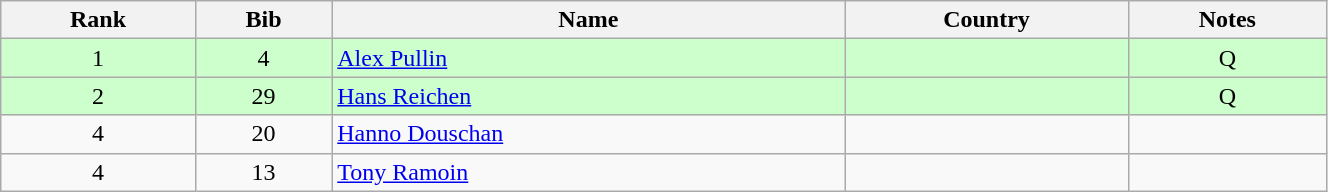<table class="wikitable" style="text-align:center;" width=70%>
<tr>
<th>Rank</th>
<th>Bib</th>
<th>Name</th>
<th>Country</th>
<th>Notes</th>
</tr>
<tr bgcolor="#ccffcc">
<td>1</td>
<td>4</td>
<td align=left><a href='#'>Alex Pullin</a></td>
<td align=left></td>
<td>Q</td>
</tr>
<tr bgcolor="#ccffcc">
<td>2</td>
<td>29</td>
<td align=left><a href='#'>Hans Reichen</a></td>
<td align=left></td>
<td>Q</td>
</tr>
<tr>
<td>4</td>
<td>20</td>
<td align=left><a href='#'>Hanno Douschan</a></td>
<td align=left></td>
<td></td>
</tr>
<tr>
<td>4</td>
<td>13</td>
<td align=left><a href='#'>Tony Ramoin</a></td>
<td align=left></td>
<td></td>
</tr>
</table>
